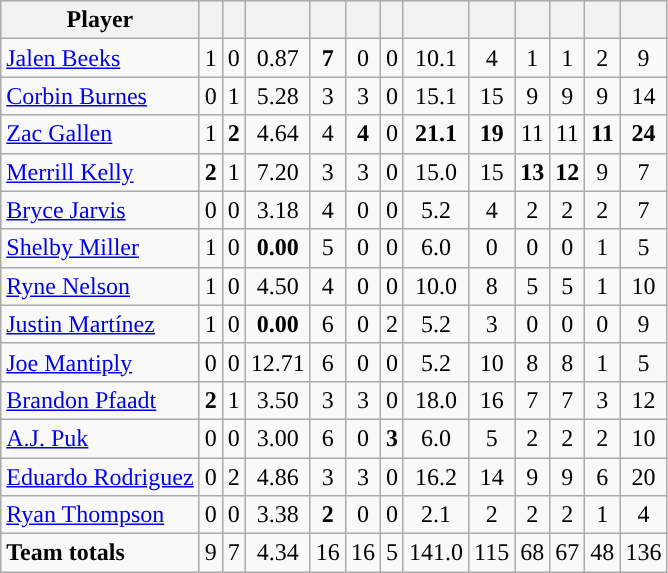<table class="wikitable sortable" style="text-align:center;">
<tr>
<th>Player</th>
<th></th>
<th></th>
<th></th>
<th></th>
<th></th>
<th></th>
<th></th>
<th></th>
<th></th>
<th></th>
<th></th>
<th></th>
</tr>
<tr>
<td align=left><a href='#'>Jalen Beeks</a></td>
<td>1</td>
<td>0</td>
<td>0.87</td>
<td><strong>7</strong></td>
<td>0</td>
<td>0</td>
<td>10.1</td>
<td>4</td>
<td>1</td>
<td>1</td>
<td>2</td>
<td>9</td>
</tr>
<tr>
<td align="left"><a href='#'>Corbin Burnes</a></td>
<td>0</td>
<td>1</td>
<td>5.28</td>
<td>3</td>
<td>3</td>
<td>0</td>
<td>15.1</td>
<td>15</td>
<td>9</td>
<td>9</td>
<td>9</td>
<td>14</td>
</tr>
<tr>
<td align="left"><a href='#'>Zac Gallen</a></td>
<td>1</td>
<td><strong>2</strong></td>
<td>4.64</td>
<td>4</td>
<td><strong>4</strong></td>
<td>0</td>
<td><strong>21.1</strong></td>
<td><strong>19</strong></td>
<td>11</td>
<td>11</td>
<td><strong>11</strong></td>
<td><strong>24</strong></td>
</tr>
<tr>
<td align="left"><a href='#'>Merrill Kelly</a></td>
<td><strong>2</strong></td>
<td>1</td>
<td>7.20</td>
<td>3</td>
<td>3</td>
<td>0</td>
<td>15.0</td>
<td>15</td>
<td><strong>13</strong></td>
<td><strong>12</strong></td>
<td>9</td>
<td>7</td>
</tr>
<tr>
<td align="left"><a href='#'>Bryce Jarvis</a></td>
<td>0</td>
<td>0</td>
<td>3.18</td>
<td>4</td>
<td>0</td>
<td>0</td>
<td>5.2</td>
<td>4</td>
<td>2</td>
<td>2</td>
<td>2</td>
<td>7</td>
</tr>
<tr>
<td align="left"><a href='#'>Shelby Miller</a></td>
<td>1</td>
<td>0</td>
<td><strong>0.00</strong></td>
<td>5</td>
<td>0</td>
<td>0</td>
<td>6.0</td>
<td>0</td>
<td>0</td>
<td>0</td>
<td>1</td>
<td>5</td>
</tr>
<tr>
<td align="left"><a href='#'>Ryne Nelson</a></td>
<td>1</td>
<td>0</td>
<td>4.50</td>
<td>4</td>
<td>0</td>
<td>0</td>
<td>10.0</td>
<td>8</td>
<td>5</td>
<td>5</td>
<td>1</td>
<td>10</td>
</tr>
<tr>
<td align="left"><a href='#'>Justin Martínez</a></td>
<td>1</td>
<td>0</td>
<td><strong>0.00</strong></td>
<td>6</td>
<td>0</td>
<td>2</td>
<td>5.2</td>
<td>3</td>
<td>0</td>
<td>0</td>
<td>0</td>
<td>9</td>
</tr>
<tr>
<td align="left"><a href='#'>Joe Mantiply</a></td>
<td>0</td>
<td>0</td>
<td>12.71</td>
<td>6</td>
<td>0</td>
<td>0</td>
<td>5.2</td>
<td>10</td>
<td>8</td>
<td>8</td>
<td>1</td>
<td>5</td>
</tr>
<tr>
<td align="left"><a href='#'>Brandon Pfaadt</a></td>
<td><strong>2</strong></td>
<td>1</td>
<td>3.50</td>
<td>3</td>
<td>3</td>
<td>0</td>
<td>18.0</td>
<td>16</td>
<td>7</td>
<td>7</td>
<td>3</td>
<td>12</td>
</tr>
<tr>
<td align="left"><a href='#'>A.J. Puk</a></td>
<td>0</td>
<td>0</td>
<td>3.00</td>
<td>6</td>
<td>0</td>
<td><strong>3</strong></td>
<td>6.0</td>
<td>5</td>
<td>2</td>
<td>2</td>
<td>2</td>
<td>10</td>
</tr>
<tr>
<td align="left"><a href='#'>Eduardo Rodriguez</a></td>
<td>0</td>
<td>2</td>
<td>4.86</td>
<td>3</td>
<td>3</td>
<td>0</td>
<td>16.2</td>
<td>14</td>
<td>9</td>
<td>9</td>
<td>6</td>
<td>20</td>
</tr>
<tr>
<td align="left"><a href='#'>Ryan Thompson</a></td>
<td>0</td>
<td>0</td>
<td>3.38</td>
<td><strong>2</strong></td>
<td>0</td>
<td>0</td>
<td>2.1</td>
<td>2</td>
<td>2</td>
<td>2</td>
<td>1</td>
<td>4</td>
</tr>
<tr class="sortbottom">
<td align="left"><strong>Team totals</strong></td>
<td>9</td>
<td>7</td>
<td>4.34</td>
<td>16</td>
<td>16</td>
<td>5</td>
<td>141.0</td>
<td>115</td>
<td>68</td>
<td>67</td>
<td>48</td>
<td>136</td>
</tr>
</table>
